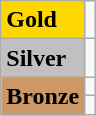<table class="wikitable">
<tr>
<td bgcolor="gold"><strong>Gold</strong></td>
<td></td>
</tr>
<tr>
<td bgcolor="silver"><strong>Silver</strong></td>
<td></td>
</tr>
<tr>
<td rowspan="2" bgcolor="#cc9966"><strong>Bronze</strong></td>
<td></td>
</tr>
<tr>
<td></td>
</tr>
</table>
